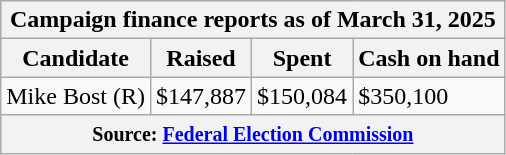<table class="wikitable sortable">
<tr>
<th colspan=4>Campaign finance reports as of March 31, 2025</th>
</tr>
<tr style="text-align:center;">
<th>Candidate</th>
<th>Raised</th>
<th>Spent</th>
<th>Cash on hand</th>
</tr>
<tr>
<td>Mike Bost (R)</td>
<td>$147,887</td>
<td>$150,084</td>
<td>$350,100</td>
</tr>
<tr>
<th colspan="4"><small>Source: <a href='#'>Federal Election Commission</a></small></th>
</tr>
</table>
